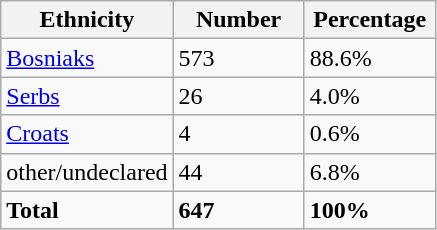<table class="wikitable">
<tr>
<th width="100px">Ethnicity</th>
<th width="80px">Number</th>
<th width="80px">Percentage</th>
</tr>
<tr>
<td><a href='#'>Bosniaks</a></td>
<td>573</td>
<td>88.6%</td>
</tr>
<tr>
<td><a href='#'>Serbs</a></td>
<td>26</td>
<td>4.0%</td>
</tr>
<tr>
<td><a href='#'>Croats</a></td>
<td>4</td>
<td>0.6%</td>
</tr>
<tr>
<td>other/undeclared</td>
<td>44</td>
<td>6.8%</td>
</tr>
<tr>
<td><strong>Total</strong></td>
<td><strong>647</strong></td>
<td><strong>100%</strong></td>
</tr>
</table>
